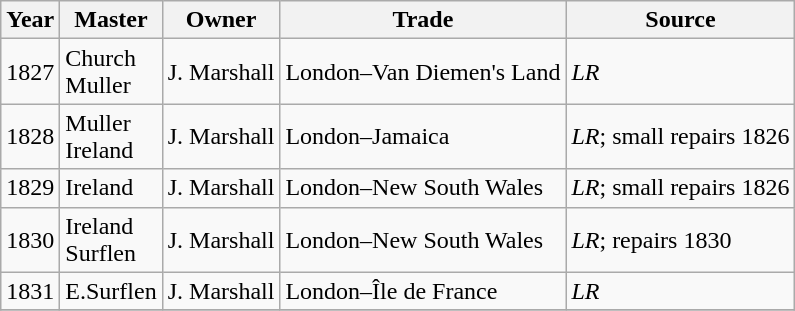<table class=" wikitable">
<tr>
<th>Year</th>
<th>Master</th>
<th>Owner</th>
<th>Trade</th>
<th>Source</th>
</tr>
<tr>
<td>1827</td>
<td>Church<br>Muller</td>
<td>J. Marshall</td>
<td>London–Van Diemen's Land</td>
<td><em>LR</em></td>
</tr>
<tr>
<td>1828</td>
<td>Muller<br>Ireland</td>
<td>J. Marshall</td>
<td>London–Jamaica</td>
<td><em>LR</em>; small repairs 1826</td>
</tr>
<tr>
<td>1829</td>
<td>Ireland</td>
<td>J. Marshall</td>
<td>London–New South Wales</td>
<td><em>LR</em>; small repairs 1826</td>
</tr>
<tr>
<td>1830</td>
<td>Ireland<br>Surflen</td>
<td>J. Marshall</td>
<td>London–New South Wales</td>
<td><em>LR</em>; repairs 1830</td>
</tr>
<tr>
<td>1831</td>
<td>E.Surflen</td>
<td>J. Marshall</td>
<td>London–Île de France</td>
<td><em>LR</em></td>
</tr>
<tr>
</tr>
</table>
